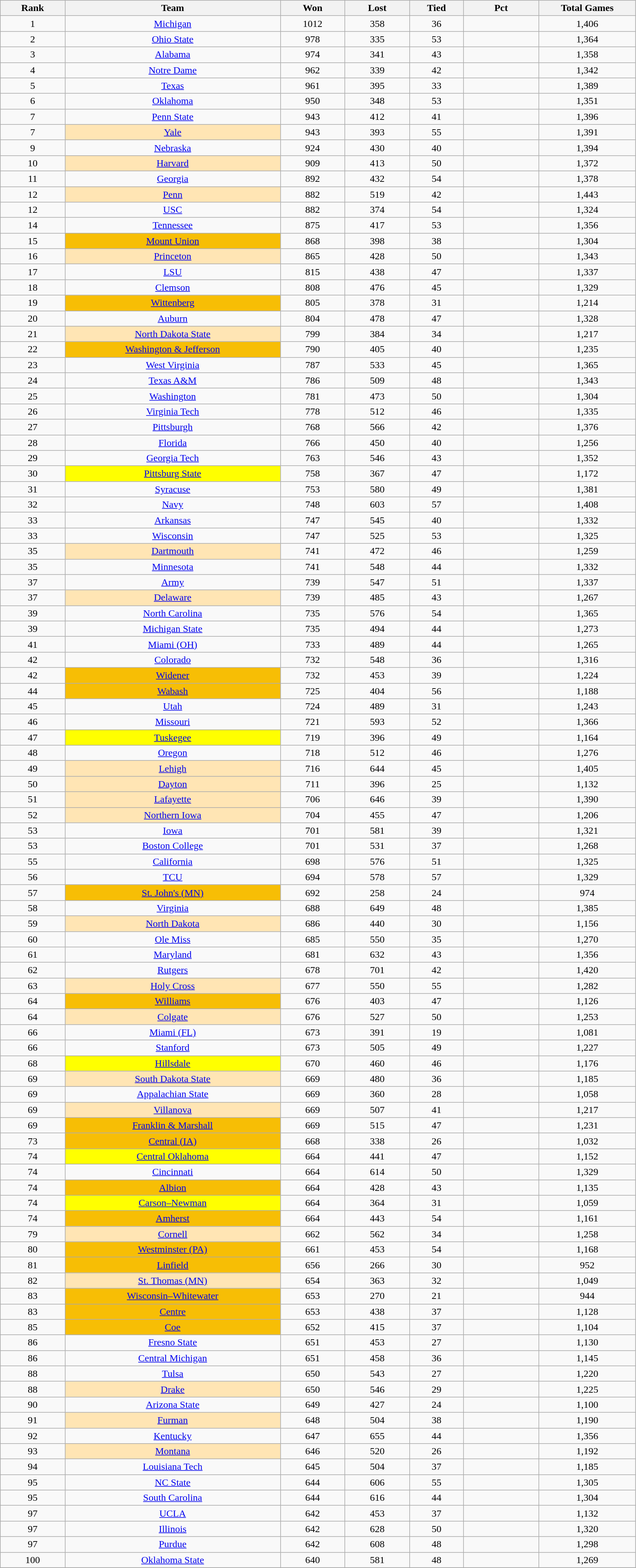<table class="wikitable sortable">
<tr>
<th bgcolor="#DDDDFF" width="6%">Rank</th>
<th bgcolor="#DDDDFF" width="20%">Team</th>
<th bgcolor="#DDDDFF" width="6%">Won</th>
<th bgcolor="#DDDDFF" width="6%">Lost</th>
<th bgcolor="#DDDDFF" width="5%">Tied</th>
<th bgcolor="#DDDDFF" width="7%">Pct</th>
<th bgcolor="#DDDDFF" width="9%">Total Games</th>
</tr>
<tr align="center">
<td>1</td>
<td><a href='#'>Michigan</a></td>
<td>1012</td>
<td>358</td>
<td>36</td>
<td></td>
<td>1,406</td>
</tr>
<tr align="center">
<td>2</td>
<td><a href='#'>Ohio State</a></td>
<td>978</td>
<td>335</td>
<td>53</td>
<td></td>
<td>1,364</td>
</tr>
<tr align="center">
<td>3</td>
<td><a href='#'>Alabama</a></td>
<td>974</td>
<td>341</td>
<td>43</td>
<td></td>
<td>1,358</td>
</tr>
<tr align="center">
<td>4</td>
<td><a href='#'>Notre Dame</a></td>
<td>962</td>
<td>339</td>
<td>42</td>
<td></td>
<td>1,342</td>
</tr>
<tr align="center">
<td>5</td>
<td><a href='#'>Texas</a></td>
<td>961</td>
<td>395</td>
<td>33</td>
<td></td>
<td>1,389</td>
</tr>
<tr align="center">
<td>6</td>
<td><a href='#'>Oklahoma</a></td>
<td>950</td>
<td>348</td>
<td>53</td>
<td></td>
<td>1,351</td>
</tr>
<tr align="center">
<td>7</td>
<td><a href='#'>Penn State</a></td>
<td>943</td>
<td>412</td>
<td>41</td>
<td></td>
<td>1,396</td>
</tr>
<tr align="center">
<td>7</td>
<td bgcolor="#FFE5B4"><a href='#'>Yale</a></td>
<td>943</td>
<td>393</td>
<td>55</td>
<td></td>
<td>1,391</td>
</tr>
<tr align="center">
<td>9</td>
<td><a href='#'>Nebraska</a></td>
<td>924</td>
<td>430</td>
<td>40</td>
<td></td>
<td>1,394</td>
</tr>
<tr align="center">
<td>10</td>
<td bgcolor="#FFE5B4"><a href='#'>Harvard</a></td>
<td>909</td>
<td>413</td>
<td>50</td>
<td></td>
<td>1,372</td>
</tr>
<tr align="center">
<td>11</td>
<td><a href='#'>Georgia</a></td>
<td>892</td>
<td>432</td>
<td>54</td>
<td></td>
<td>1,378</td>
</tr>
<tr align="center">
<td>12</td>
<td bgcolor="#FFE5B4"><a href='#'>Penn</a></td>
<td>882</td>
<td>519</td>
<td>42</td>
<td></td>
<td>1,443</td>
</tr>
<tr align="center">
<td>12</td>
<td><a href='#'>USC</a></td>
<td>882</td>
<td>374</td>
<td>54</td>
<td></td>
<td>1,324</td>
</tr>
<tr align="center">
<td>14</td>
<td><a href='#'>Tennessee</a></td>
<td>875</td>
<td>417</td>
<td>53</td>
<td></td>
<td>1,356</td>
</tr>
<tr align="center">
<td>15</td>
<td bgcolor="#F7BE05"><a href='#'>Mount Union</a></td>
<td>868</td>
<td>398</td>
<td>38</td>
<td></td>
<td>1,304</td>
</tr>
<tr align="center">
<td>16</td>
<td bgcolor="#FFE5B4"><a href='#'>Princeton</a></td>
<td>865</td>
<td>428</td>
<td>50</td>
<td></td>
<td>1,343</td>
</tr>
<tr align="center">
<td>17</td>
<td><a href='#'>LSU</a></td>
<td>815</td>
<td>438</td>
<td>47</td>
<td></td>
<td>1,337</td>
</tr>
<tr align="center">
<td>18</td>
<td><a href='#'>Clemson</a></td>
<td>808</td>
<td>476</td>
<td>45</td>
<td></td>
<td>1,329</td>
</tr>
<tr align="center">
<td>19</td>
<td bgcolor="#F7BE05"><a href='#'>Wittenberg</a></td>
<td>805</td>
<td>378</td>
<td>31</td>
<td></td>
<td>1,214</td>
</tr>
<tr align="center">
<td>20</td>
<td><a href='#'>Auburn</a></td>
<td>804</td>
<td>478</td>
<td>47</td>
<td></td>
<td>1,328</td>
</tr>
<tr align="center">
<td>21</td>
<td bgcolor="#FFE5B4"><a href='#'>North Dakota State</a></td>
<td>799</td>
<td>384</td>
<td>34</td>
<td></td>
<td>1,217</td>
</tr>
<tr align="center">
<td>22</td>
<td bgcolor="#F7BE05"><a href='#'>Washington & Jefferson</a></td>
<td>790</td>
<td>405</td>
<td>40</td>
<td></td>
<td>1,235</td>
</tr>
<tr align="center">
<td>23</td>
<td><a href='#'>West Virginia</a></td>
<td>787</td>
<td>533</td>
<td>45</td>
<td></td>
<td>1,365</td>
</tr>
<tr align="center">
<td>24</td>
<td><a href='#'>Texas A&M</a></td>
<td>786</td>
<td>509</td>
<td>48</td>
<td></td>
<td>1,343</td>
</tr>
<tr align="center">
<td>25</td>
<td><a href='#'>Washington</a></td>
<td>781</td>
<td>473</td>
<td>50</td>
<td></td>
<td>1,304</td>
</tr>
<tr align="center">
<td>26</td>
<td><a href='#'>Virginia Tech</a></td>
<td>778</td>
<td>512</td>
<td>46</td>
<td></td>
<td>1,335</td>
</tr>
<tr align="center">
<td>27</td>
<td><a href='#'>Pittsburgh</a></td>
<td>768</td>
<td>566</td>
<td>42</td>
<td></td>
<td>1,376</td>
</tr>
<tr align="center">
<td>28</td>
<td><a href='#'>Florida</a></td>
<td>766</td>
<td>450</td>
<td>40</td>
<td></td>
<td>1,256</td>
</tr>
<tr align="center">
<td>29</td>
<td><a href='#'>Georgia Tech</a></td>
<td>763</td>
<td>546</td>
<td>43</td>
<td></td>
<td>1,352</td>
</tr>
<tr align="center">
<td>30</td>
<td bgcolor="#FFFF00"><a href='#'>Pittsburg State</a></td>
<td>758</td>
<td>367</td>
<td>47</td>
<td></td>
<td>1,172</td>
</tr>
<tr align="center">
<td>31</td>
<td><a href='#'>Syracuse</a></td>
<td>753</td>
<td>580</td>
<td>49</td>
<td></td>
<td>1,381</td>
</tr>
<tr align="center">
<td>32</td>
<td><a href='#'>Navy</a></td>
<td>748</td>
<td>603</td>
<td>57</td>
<td></td>
<td>1,408</td>
</tr>
<tr align="center">
<td>33</td>
<td><a href='#'>Arkansas</a></td>
<td>747</td>
<td>545</td>
<td>40</td>
<td></td>
<td>1,332</td>
</tr>
<tr align="center">
<td>33</td>
<td><a href='#'>Wisconsin</a></td>
<td>747</td>
<td>525</td>
<td>53</td>
<td></td>
<td>1,325</td>
</tr>
<tr align="center">
<td>35</td>
<td bgcolor="#FFE5B4"><a href='#'>Dartmouth</a></td>
<td>741</td>
<td>472</td>
<td>46</td>
<td></td>
<td>1,259</td>
</tr>
<tr align="center">
<td>35</td>
<td><a href='#'>Minnesota</a></td>
<td>741</td>
<td>548</td>
<td>44</td>
<td></td>
<td>1,332</td>
</tr>
<tr align="center">
<td>37</td>
<td><a href='#'>Army</a></td>
<td>739</td>
<td>547</td>
<td>51</td>
<td></td>
<td>1,337</td>
</tr>
<tr align="center">
<td>37</td>
<td bgcolor="#FFE5B4"><a href='#'>Delaware</a></td>
<td>739</td>
<td>485</td>
<td>43</td>
<td></td>
<td>1,267</td>
</tr>
<tr align="center">
<td>39</td>
<td><a href='#'>North Carolina</a></td>
<td>735</td>
<td>576</td>
<td>54</td>
<td></td>
<td>1,365</td>
</tr>
<tr align="center">
<td>39</td>
<td><a href='#'>Michigan State</a></td>
<td>735</td>
<td>494</td>
<td>44</td>
<td></td>
<td>1,273</td>
</tr>
<tr align="center">
<td>41</td>
<td><a href='#'>Miami (OH)</a></td>
<td>733</td>
<td>489</td>
<td>44</td>
<td></td>
<td>1,265</td>
</tr>
<tr align="center">
<td>42</td>
<td><a href='#'>Colorado</a></td>
<td>732</td>
<td>548</td>
<td>36</td>
<td></td>
<td>1,316</td>
</tr>
<tr align="center">
<td>42</td>
<td bgcolor="#F7BE05"><a href='#'>Widener</a></td>
<td>732</td>
<td>453</td>
<td>39</td>
<td></td>
<td>1,224</td>
</tr>
<tr align="center">
<td>44</td>
<td bgcolor="#F7BE05"><a href='#'>Wabash</a></td>
<td>725</td>
<td>404</td>
<td>56</td>
<td></td>
<td>1,188</td>
</tr>
<tr align="center">
<td>45</td>
<td><a href='#'>Utah</a></td>
<td>724</td>
<td>489</td>
<td>31</td>
<td></td>
<td>1,243</td>
</tr>
<tr align="center">
<td>46</td>
<td><a href='#'>Missouri</a></td>
<td>721</td>
<td>593</td>
<td>52</td>
<td></td>
<td>1,366</td>
</tr>
<tr align="center">
<td>47</td>
<td bgcolor="#FFFF00"><a href='#'>Tuskegee</a></td>
<td>719</td>
<td>396</td>
<td>49</td>
<td></td>
<td>1,164</td>
</tr>
<tr align="center">
<td>48</td>
<td><a href='#'>Oregon</a></td>
<td>718</td>
<td>512</td>
<td>46</td>
<td></td>
<td>1,276</td>
</tr>
<tr align="center">
<td>49</td>
<td bgcolor="#FFE5B4"><a href='#'>Lehigh</a></td>
<td>716</td>
<td>644</td>
<td>45</td>
<td></td>
<td>1,405</td>
</tr>
<tr align="center">
<td>50</td>
<td bgcolor="#FFE5B4"><a href='#'>Dayton</a></td>
<td>711</td>
<td>396</td>
<td>25</td>
<td></td>
<td>1,132</td>
</tr>
<tr align="center">
<td>51</td>
<td bgcolor="#FFE5B4"><a href='#'>Lafayette</a></td>
<td>706</td>
<td>646</td>
<td>39</td>
<td></td>
<td>1,390</td>
</tr>
<tr align="center">
<td>52</td>
<td bgcolor="#FFE5B4"><a href='#'>Northern Iowa</a></td>
<td>704</td>
<td>455</td>
<td>47</td>
<td></td>
<td>1,206</td>
</tr>
<tr align="center">
<td>53</td>
<td><a href='#'>Iowa</a></td>
<td>701</td>
<td>581</td>
<td>39</td>
<td></td>
<td>1,321</td>
</tr>
<tr align="center">
<td>53</td>
<td><a href='#'>Boston College</a></td>
<td>701</td>
<td>531</td>
<td>37</td>
<td></td>
<td>1,268</td>
</tr>
<tr align="center">
<td>55</td>
<td><a href='#'>California</a></td>
<td>698</td>
<td>576</td>
<td>51</td>
<td></td>
<td>1,325</td>
</tr>
<tr align="center">
<td>56</td>
<td><a href='#'>TCU</a></td>
<td>694</td>
<td>578</td>
<td>57</td>
<td></td>
<td>1,329</td>
</tr>
<tr align="center">
<td>57</td>
<td bgcolor="#F7BE05"><a href='#'>St. John's (MN)</a></td>
<td>692</td>
<td>258</td>
<td>24</td>
<td></td>
<td>974</td>
</tr>
<tr align="center">
<td>58</td>
<td><a href='#'>Virginia</a></td>
<td>688</td>
<td>649</td>
<td>48</td>
<td></td>
<td>1,385</td>
</tr>
<tr align="center">
<td>59</td>
<td bgcolor="#FFE5B4"><a href='#'>North Dakota</a></td>
<td>686</td>
<td>440</td>
<td>30</td>
<td></td>
<td>1,156</td>
</tr>
<tr align="center">
<td>60</td>
<td><a href='#'>Ole Miss</a></td>
<td>685</td>
<td>550</td>
<td>35</td>
<td></td>
<td>1,270</td>
</tr>
<tr align="center">
<td>61</td>
<td><a href='#'>Maryland</a></td>
<td>681</td>
<td>632</td>
<td>43</td>
<td></td>
<td>1,356</td>
</tr>
<tr align="center">
<td>62</td>
<td><a href='#'>Rutgers</a></td>
<td>678</td>
<td>701</td>
<td>42</td>
<td></td>
<td>1,420</td>
</tr>
<tr align="center">
<td>63</td>
<td bgcolor="#FFE5B4"><a href='#'>Holy Cross</a></td>
<td>677</td>
<td>550</td>
<td>55</td>
<td></td>
<td>1,282</td>
</tr>
<tr align="center">
<td>64</td>
<td bgcolor="#F7BE05"><a href='#'>Williams</a></td>
<td>676</td>
<td>403</td>
<td>47</td>
<td></td>
<td>1,126</td>
</tr>
<tr align="center">
<td>64</td>
<td bgcolor="#FFE5B4"><a href='#'>Colgate</a></td>
<td>676</td>
<td>527</td>
<td>50</td>
<td></td>
<td>1,253</td>
</tr>
<tr align="center">
<td>66</td>
<td><a href='#'>Miami (FL)</a></td>
<td>673</td>
<td>391</td>
<td>19</td>
<td></td>
<td>1,081</td>
</tr>
<tr align="center">
<td>66</td>
<td><a href='#'>Stanford</a></td>
<td>673</td>
<td>505</td>
<td>49</td>
<td></td>
<td>1,227</td>
</tr>
<tr align="center">
<td>68</td>
<td bgcolor="#FFFF00"><a href='#'>Hillsdale</a></td>
<td>670</td>
<td>460</td>
<td>46</td>
<td></td>
<td>1,176</td>
</tr>
<tr align="center">
<td>69</td>
<td bgcolor="#FFE5B4"><a href='#'>South Dakota State</a></td>
<td>669</td>
<td>480</td>
<td>36</td>
<td></td>
<td>1,185</td>
</tr>
<tr align="center">
<td>69</td>
<td><a href='#'>Appalachian State</a></td>
<td>669</td>
<td>360</td>
<td>28</td>
<td></td>
<td>1,058</td>
</tr>
<tr align="center">
<td>69</td>
<td bgcolor="#FFE5B4"><a href='#'>Villanova</a></td>
<td>669</td>
<td>507</td>
<td>41</td>
<td></td>
<td>1,217</td>
</tr>
<tr align="center">
<td>69</td>
<td bgcolor="#F7BE05"><a href='#'>Franklin & Marshall</a></td>
<td>669</td>
<td>515</td>
<td>47</td>
<td></td>
<td>1,231</td>
</tr>
<tr align="center">
<td>73</td>
<td bgcolor="#F7BE05"><a href='#'>Central (IA)</a></td>
<td>668</td>
<td>338</td>
<td>26</td>
<td></td>
<td>1,032</td>
</tr>
<tr align="center">
<td>74</td>
<td bgcolor="#FFFF00"><a href='#'>Central Oklahoma</a></td>
<td>664</td>
<td>441</td>
<td>47</td>
<td></td>
<td>1,152</td>
</tr>
<tr align="center">
<td>74</td>
<td><a href='#'>Cincinnati</a></td>
<td>664</td>
<td>614</td>
<td>50</td>
<td></td>
<td>1,329</td>
</tr>
<tr align="center">
<td>74</td>
<td bgcolor="#F7BE05"><a href='#'>Albion</a></td>
<td>664</td>
<td>428</td>
<td>43</td>
<td></td>
<td>1,135</td>
</tr>
<tr align="center">
<td>74</td>
<td bgcolor="#FFFF00"><a href='#'>Carson–Newman</a></td>
<td>664</td>
<td>364</td>
<td>31</td>
<td></td>
<td>1,059</td>
</tr>
<tr align="center">
<td>74</td>
<td bgcolor="#F7BE05"><a href='#'>Amherst</a></td>
<td>664</td>
<td>443</td>
<td>54</td>
<td></td>
<td>1,161</td>
</tr>
<tr align="center">
<td>79</td>
<td bgcolor="#FFE5B4"><a href='#'>Cornell</a></td>
<td>662</td>
<td>562</td>
<td>34</td>
<td></td>
<td>1,258</td>
</tr>
<tr align="center">
<td>80</td>
<td bgcolor="#F7BE05"><a href='#'>Westminster (PA)</a></td>
<td>661</td>
<td>453</td>
<td>54</td>
<td></td>
<td>1,168</td>
</tr>
<tr align="center">
<td>81</td>
<td bgcolor="#F7BE05"><a href='#'>Linfield</a></td>
<td>656</td>
<td>266</td>
<td>30</td>
<td></td>
<td>952</td>
</tr>
<tr align="center">
<td>82</td>
<td bgcolor="#FFE5B4"><a href='#'>St. Thomas (MN)</a></td>
<td>654</td>
<td>363</td>
<td>32</td>
<td></td>
<td>1,049</td>
</tr>
<tr align="center">
<td>83</td>
<td bgcolor="#F7BE05"><a href='#'>Wisconsin–Whitewater</a></td>
<td>653</td>
<td>270</td>
<td>21</td>
<td></td>
<td>944</td>
</tr>
<tr align="center">
<td>83</td>
<td bgcolor="#F7BE05"><a href='#'>Centre</a></td>
<td>653</td>
<td>438</td>
<td>37</td>
<td></td>
<td>1,128</td>
</tr>
<tr align="center">
<td>85</td>
<td bgcolor="#F7BE05"><a href='#'>Coe</a></td>
<td>652</td>
<td>415</td>
<td>37</td>
<td></td>
<td>1,104</td>
</tr>
<tr align="center">
<td>86</td>
<td><a href='#'>Fresno State</a></td>
<td>651</td>
<td>453</td>
<td>27</td>
<td></td>
<td>1,130</td>
</tr>
<tr align="center">
<td>86</td>
<td><a href='#'>Central Michigan</a></td>
<td>651</td>
<td>458</td>
<td>36</td>
<td></td>
<td>1,145</td>
</tr>
<tr align="center">
<td>88</td>
<td><a href='#'>Tulsa</a></td>
<td>650</td>
<td>543</td>
<td>27</td>
<td></td>
<td>1,220</td>
</tr>
<tr align="center">
<td>88</td>
<td bgcolor="#FFE5B4"><a href='#'>Drake</a></td>
<td>650</td>
<td>546</td>
<td>29</td>
<td></td>
<td>1,225</td>
</tr>
<tr align="center">
<td>90</td>
<td><a href='#'>Arizona State</a></td>
<td>649</td>
<td>427</td>
<td>24</td>
<td></td>
<td>1,100</td>
</tr>
<tr align="center">
<td>91</td>
<td bgcolor="#FFE5B4"><a href='#'>Furman</a></td>
<td>648</td>
<td>504</td>
<td>38</td>
<td></td>
<td>1,190</td>
</tr>
<tr align="center">
<td>92</td>
<td><a href='#'>Kentucky</a></td>
<td>647</td>
<td>655</td>
<td>44</td>
<td></td>
<td>1,356</td>
</tr>
<tr align="center">
<td>93</td>
<td bgcolor="#FFE5B4"><a href='#'>Montana</a></td>
<td>646</td>
<td>520</td>
<td>26</td>
<td></td>
<td>1,192</td>
</tr>
<tr align="center">
<td>94</td>
<td><a href='#'>Louisiana Tech</a></td>
<td>645</td>
<td>504</td>
<td>37</td>
<td></td>
<td>1,185</td>
</tr>
<tr align="center">
<td>95</td>
<td><a href='#'>NC State</a></td>
<td>644</td>
<td>606</td>
<td>55</td>
<td></td>
<td>1,305</td>
</tr>
<tr align="center">
<td>95</td>
<td><a href='#'>South Carolina</a></td>
<td>644</td>
<td>616</td>
<td>44</td>
<td></td>
<td>1,304</td>
</tr>
<tr align="center">
<td>97</td>
<td><a href='#'>UCLA</a></td>
<td>642</td>
<td>453</td>
<td>37</td>
<td></td>
<td>1,132</td>
</tr>
<tr align="center">
<td>97</td>
<td><a href='#'>Illinois</a></td>
<td>642</td>
<td>628</td>
<td>50</td>
<td></td>
<td>1,320</td>
</tr>
<tr align="center">
<td>97</td>
<td><a href='#'>Purdue</a></td>
<td>642</td>
<td>608</td>
<td>48</td>
<td></td>
<td>1,298</td>
</tr>
<tr align="center">
<td>100</td>
<td><a href='#'>Oklahoma State</a></td>
<td>640</td>
<td>581</td>
<td>48</td>
<td></td>
<td>1,269</td>
</tr>
<tr align="center">
</tr>
</table>
